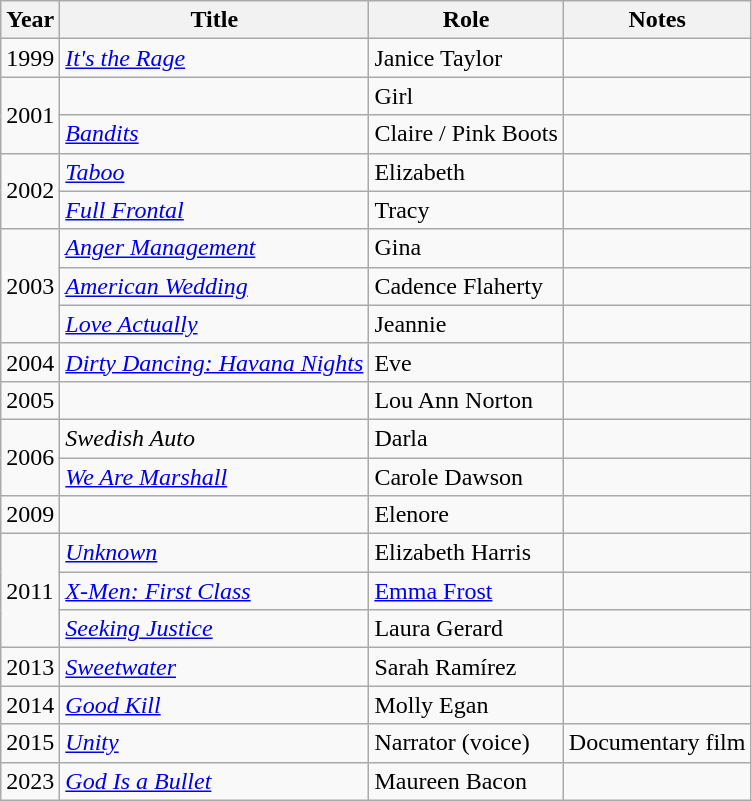<table class="wikitable sortable">
<tr>
<th>Year</th>
<th>Title</th>
<th>Role</th>
<th class="unsortable">Notes</th>
</tr>
<tr>
<td>1999</td>
<td><em><a href='#'>It's the Rage</a></em></td>
<td>Janice Taylor</td>
<td></td>
</tr>
<tr>
<td rowspan="2">2001</td>
<td><em></em></td>
<td>Girl</td>
<td></td>
</tr>
<tr>
<td><em><a href='#'>Bandits</a></em></td>
<td>Claire / Pink Boots</td>
<td></td>
</tr>
<tr>
<td rowspan="2">2002</td>
<td><em><a href='#'>Taboo</a></em></td>
<td>Elizabeth</td>
<td></td>
</tr>
<tr>
<td><em><a href='#'>Full Frontal</a></em></td>
<td>Tracy</td>
<td></td>
</tr>
<tr>
<td rowspan="3">2003</td>
<td><em><a href='#'>Anger Management</a></em></td>
<td>Gina</td>
<td></td>
</tr>
<tr>
<td><em><a href='#'>American Wedding</a></em></td>
<td>Cadence Flaherty</td>
<td></td>
</tr>
<tr>
<td><em><a href='#'>Love Actually</a></em></td>
<td>Jeannie</td>
<td></td>
</tr>
<tr>
<td>2004</td>
<td><em><a href='#'>Dirty Dancing: Havana Nights</a></em></td>
<td>Eve</td>
<td></td>
</tr>
<tr>
<td>2005</td>
<td><em></em></td>
<td>Lou Ann Norton</td>
<td></td>
</tr>
<tr>
<td rowspan="2">2006</td>
<td><em>Swedish Auto</em></td>
<td>Darla</td>
<td></td>
</tr>
<tr>
<td><em><a href='#'>We Are Marshall</a></em></td>
<td>Carole Dawson</td>
<td></td>
</tr>
<tr>
<td>2009</td>
<td><em></em></td>
<td>Elenore</td>
<td></td>
</tr>
<tr>
<td rowspan="3">2011</td>
<td><em><a href='#'>Unknown</a></em></td>
<td>Elizabeth Harris</td>
<td></td>
</tr>
<tr>
<td><em><a href='#'>X-Men: First Class</a></em></td>
<td><a href='#'>Emma Frost</a></td>
<td></td>
</tr>
<tr>
<td><em><a href='#'>Seeking Justice</a></em></td>
<td>Laura Gerard</td>
<td></td>
</tr>
<tr>
<td>2013</td>
<td><em><a href='#'>Sweetwater</a></em></td>
<td>Sarah Ramírez</td>
<td></td>
</tr>
<tr>
<td>2014</td>
<td><em><a href='#'>Good Kill</a></em></td>
<td>Molly Egan</td>
<td></td>
</tr>
<tr>
<td>2015</td>
<td><em><a href='#'>Unity</a></em></td>
<td>Narrator (voice)</td>
<td>Documentary film</td>
</tr>
<tr>
<td>2023</td>
<td><em><a href='#'>God Is a Bullet</a></em></td>
<td>Maureen Bacon</td>
<td></td>
</tr>
</table>
